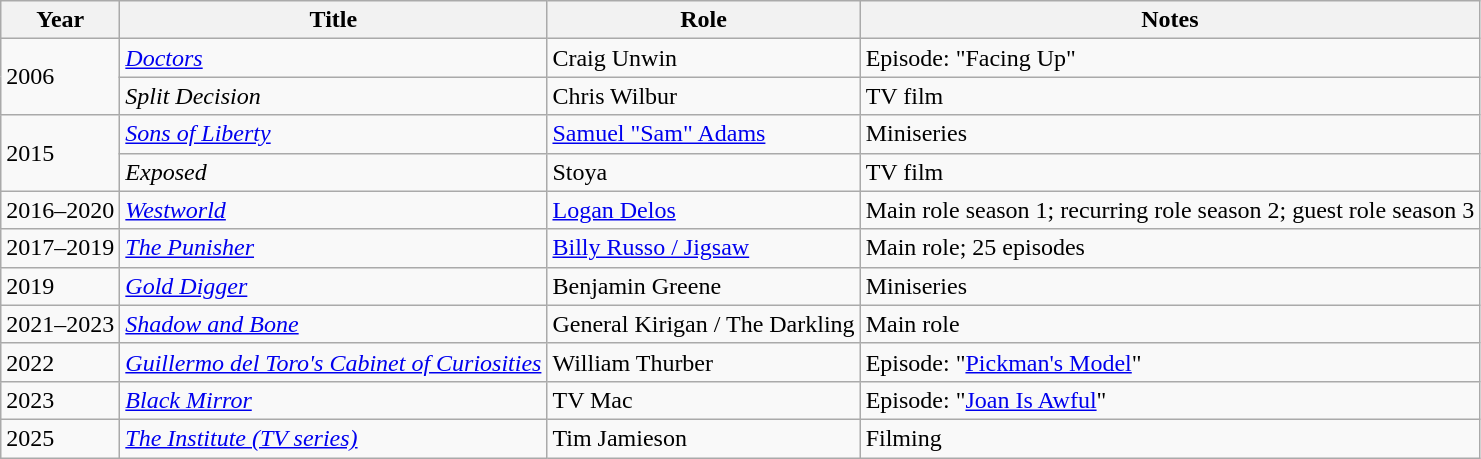<table class="wikitable sortable">
<tr>
<th>Year</th>
<th>Title</th>
<th>Role</th>
<th class="unsortable">Notes</th>
</tr>
<tr>
<td rowspan=2>2006</td>
<td><em><a href='#'>Doctors</a></em></td>
<td>Craig Unwin</td>
<td>Episode: "Facing Up"</td>
</tr>
<tr>
<td><em>Split Decision</em></td>
<td>Chris Wilbur</td>
<td>TV film</td>
</tr>
<tr>
<td rowspan=2>2015</td>
<td><em><a href='#'>Sons of Liberty</a></em></td>
<td><a href='#'>Samuel "Sam" Adams</a></td>
<td>Miniseries</td>
</tr>
<tr>
<td><em>Exposed</em></td>
<td>Stoya</td>
<td>TV film</td>
</tr>
<tr>
<td>2016–2020</td>
<td><em><a href='#'>Westworld</a></em></td>
<td><a href='#'>Logan Delos</a></td>
<td>Main role season 1; recurring role season 2; guest role season 3</td>
</tr>
<tr>
<td>2017–2019</td>
<td><em><a href='#'>The Punisher</a></em></td>
<td><a href='#'>Billy Russo / Jigsaw</a></td>
<td>Main role; 25 episodes</td>
</tr>
<tr>
<td>2019</td>
<td><em><a href='#'>Gold Digger</a></em></td>
<td>Benjamin Greene</td>
<td>Miniseries</td>
</tr>
<tr>
<td>2021–2023</td>
<td><em><a href='#'>Shadow and Bone</a></em></td>
<td>General Kirigan / The Darkling</td>
<td>Main role</td>
</tr>
<tr>
<td>2022</td>
<td><em><a href='#'>Guillermo del Toro's Cabinet of Curiosities</a></em></td>
<td>William Thurber</td>
<td>Episode: "<a href='#'>Pickman's Model</a>"</td>
</tr>
<tr>
<td>2023</td>
<td><em><a href='#'>Black Mirror</a></em></td>
<td>TV Mac</td>
<td>Episode: "<a href='#'>Joan Is Awful</a>"</td>
</tr>
<tr>
<td>2025</td>
<td><em><a href='#'>The Institute (TV series)</a></em></td>
<td>Tim Jamieson</td>
<td>Filming</td>
</tr>
</table>
